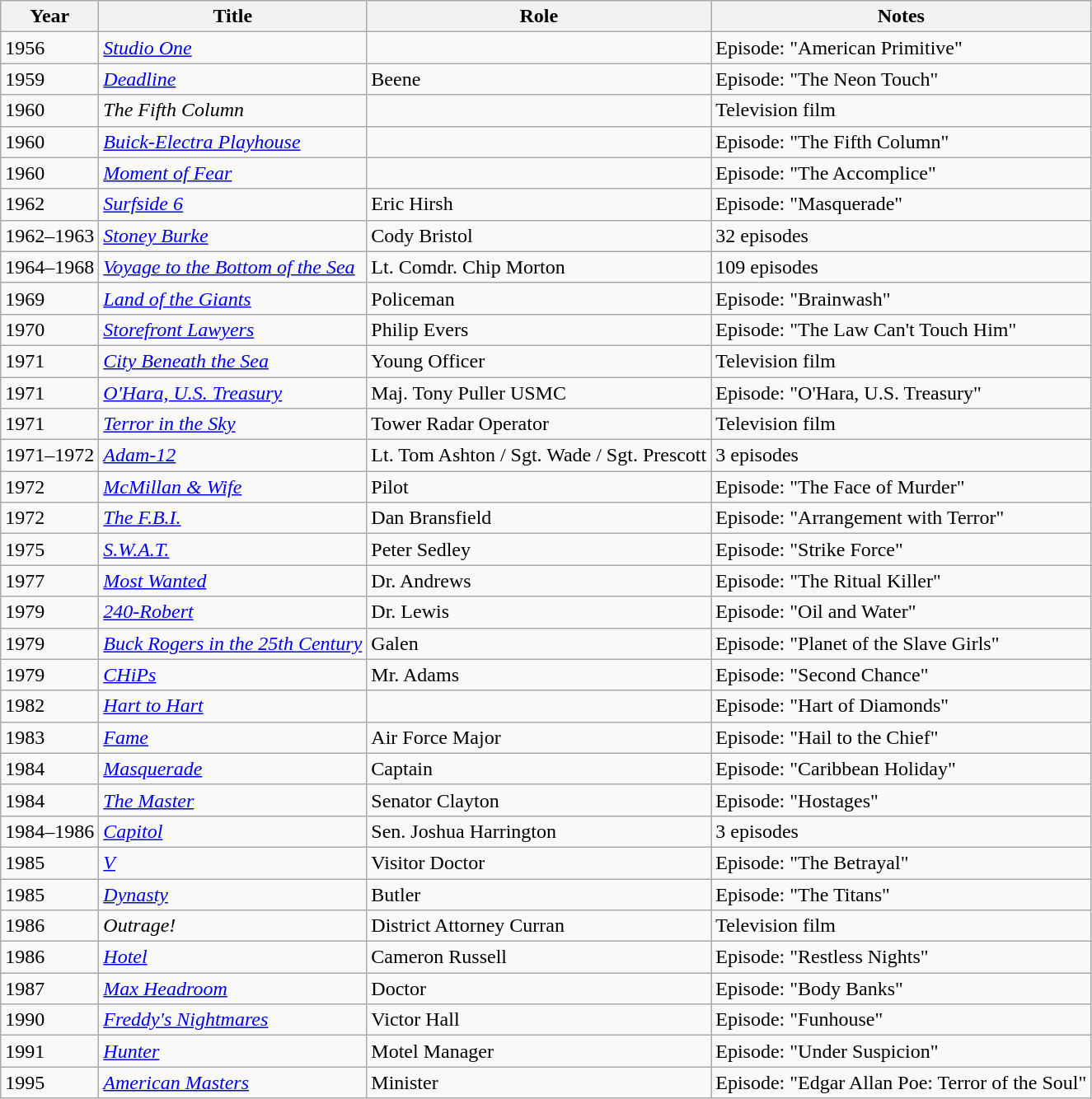<table class="wikitable sortable">
<tr>
<th>Year</th>
<th>Title</th>
<th>Role</th>
<th class="unsortable">Notes</th>
</tr>
<tr>
<td>1956</td>
<td><em><a href='#'>Studio One</a></em></td>
<td></td>
<td>Episode: "American Primitive"</td>
</tr>
<tr>
<td>1959</td>
<td><em><a href='#'>Deadline</a></em></td>
<td>Beene</td>
<td>Episode: "The Neon Touch"</td>
</tr>
<tr>
<td>1960</td>
<td><em>The Fifth Column</em></td>
<td></td>
<td>Television film</td>
</tr>
<tr>
<td>1960</td>
<td><em><a href='#'>Buick-Electra Playhouse</a></em></td>
<td></td>
<td>Episode: "The Fifth Column"</td>
</tr>
<tr>
<td>1960</td>
<td><em><a href='#'>Moment of Fear</a></em></td>
<td></td>
<td>Episode: "The Accomplice"</td>
</tr>
<tr>
<td>1962</td>
<td><em><a href='#'>Surfside 6</a></em></td>
<td>Eric Hirsh</td>
<td>Episode: "Masquerade"</td>
</tr>
<tr>
<td>1962–1963</td>
<td><em><a href='#'>Stoney Burke</a></em></td>
<td>Cody Bristol</td>
<td>32 episodes</td>
</tr>
<tr>
<td>1964–1968</td>
<td><em><a href='#'>Voyage to the Bottom of the Sea</a></em></td>
<td>Lt. Comdr. Chip Morton</td>
<td>109 episodes</td>
</tr>
<tr>
<td>1969</td>
<td><em><a href='#'>Land of the Giants</a></em></td>
<td>Policeman</td>
<td>Episode: "Brainwash"</td>
</tr>
<tr>
<td>1970</td>
<td><em><a href='#'>Storefront Lawyers</a></em></td>
<td>Philip Evers</td>
<td>Episode: "The Law Can't Touch Him"</td>
</tr>
<tr>
<td>1971</td>
<td><em><a href='#'>City Beneath the Sea</a></em></td>
<td>Young Officer</td>
<td>Television film</td>
</tr>
<tr>
<td>1971</td>
<td><em><a href='#'>O'Hara, U.S. Treasury</a></em></td>
<td>Maj. Tony Puller USMC</td>
<td>Episode: "O'Hara, U.S. Treasury"</td>
</tr>
<tr>
<td>1971</td>
<td><em><a href='#'>Terror in the Sky</a></em></td>
<td>Tower Radar Operator</td>
<td>Television film</td>
</tr>
<tr>
<td>1971–1972</td>
<td><em><a href='#'>Adam-12</a></em></td>
<td>Lt. Tom Ashton / Sgt. Wade / Sgt. Prescott</td>
<td>3 episodes</td>
</tr>
<tr>
<td>1972</td>
<td><em><a href='#'>McMillan & Wife</a></em></td>
<td>Pilot</td>
<td>Episode: "The Face of Murder"</td>
</tr>
<tr>
<td>1972</td>
<td><em><a href='#'>The F.B.I.</a></em></td>
<td>Dan Bransfield</td>
<td>Episode: "Arrangement with Terror"</td>
</tr>
<tr>
<td>1975</td>
<td><em><a href='#'>S.W.A.T.</a></em></td>
<td>Peter Sedley</td>
<td>Episode: "Strike Force"</td>
</tr>
<tr>
<td>1977</td>
<td><em><a href='#'>Most Wanted</a></em></td>
<td>Dr. Andrews</td>
<td>Episode: "The Ritual Killer"</td>
</tr>
<tr>
<td>1979</td>
<td><em><a href='#'>240-Robert</a></em></td>
<td>Dr. Lewis</td>
<td>Episode: "Oil and Water"</td>
</tr>
<tr>
<td>1979</td>
<td><em><a href='#'>Buck Rogers in the 25th Century</a></em></td>
<td>Galen</td>
<td>Episode: "Planet of the Slave Girls"</td>
</tr>
<tr>
<td>1979</td>
<td><em><a href='#'>CHiPs</a></em></td>
<td>Mr. Adams</td>
<td>Episode: "Second Chance"</td>
</tr>
<tr>
<td>1982</td>
<td><em><a href='#'>Hart to Hart</a></em></td>
<td></td>
<td>Episode: "Hart of Diamonds"</td>
</tr>
<tr>
<td>1983</td>
<td><em><a href='#'>Fame</a></em></td>
<td>Air Force Major</td>
<td>Episode: "Hail to the Chief"</td>
</tr>
<tr>
<td>1984</td>
<td><em><a href='#'>Masquerade</a></em></td>
<td>Captain</td>
<td>Episode: "Caribbean Holiday"</td>
</tr>
<tr>
<td>1984</td>
<td><em><a href='#'>The Master</a></em></td>
<td>Senator Clayton</td>
<td>Episode: "Hostages"</td>
</tr>
<tr>
<td>1984–1986</td>
<td><em><a href='#'>Capitol</a></em></td>
<td>Sen. Joshua Harrington</td>
<td>3 episodes</td>
</tr>
<tr>
<td>1985</td>
<td><em><a href='#'>V</a></em></td>
<td>Visitor Doctor</td>
<td>Episode: "The Betrayal"</td>
</tr>
<tr>
<td>1985</td>
<td><em><a href='#'>Dynasty</a></em></td>
<td>Butler</td>
<td>Episode: "The Titans"</td>
</tr>
<tr>
<td>1986</td>
<td><em>Outrage!</em></td>
<td>District Attorney Curran</td>
<td>Television film</td>
</tr>
<tr>
<td>1986</td>
<td><em><a href='#'>Hotel</a></em></td>
<td>Cameron Russell</td>
<td>Episode: "Restless Nights"</td>
</tr>
<tr>
<td>1987</td>
<td><em><a href='#'>Max Headroom</a></em></td>
<td>Doctor</td>
<td>Episode: "Body Banks"</td>
</tr>
<tr>
<td>1990</td>
<td><em><a href='#'>Freddy's Nightmares</a></em></td>
<td>Victor Hall</td>
<td>Episode: "Funhouse"</td>
</tr>
<tr>
<td>1991</td>
<td><em><a href='#'>Hunter</a></em></td>
<td>Motel Manager</td>
<td>Episode: "Under Suspicion"</td>
</tr>
<tr>
<td>1995</td>
<td><em><a href='#'>American Masters</a></em></td>
<td>Minister</td>
<td>Episode: "Edgar Allan Poe: Terror of the Soul"</td>
</tr>
</table>
